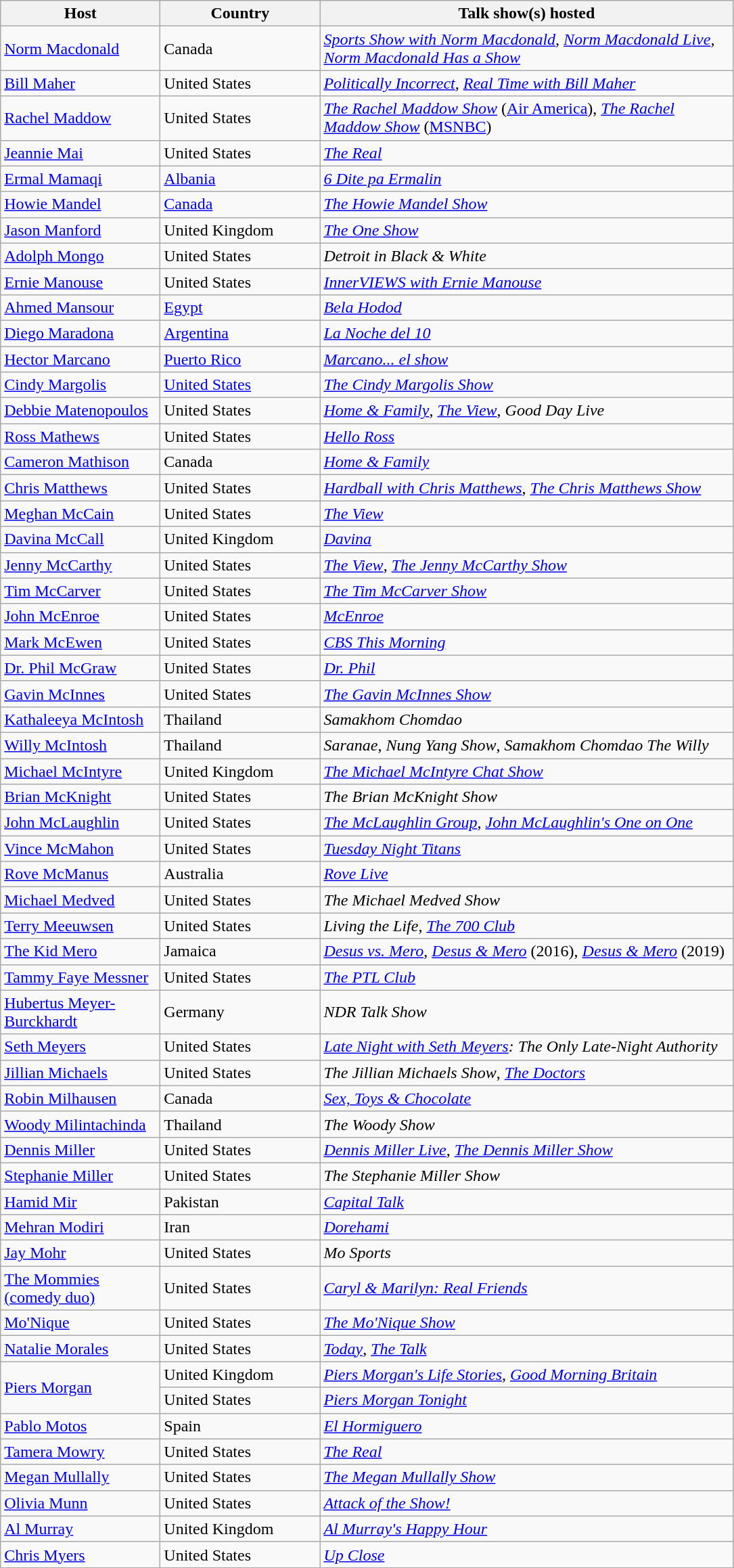<table class="wikitable">
<tr>
<th width="150">Host</th>
<th width="150">Country</th>
<th width="400">Talk show(s) hosted</th>
</tr>
<tr>
<td><a href='#'>Norm Macdonald</a></td>
<td> Canada</td>
<td><em><a href='#'>Sports Show with Norm Macdonald</a>, <a href='#'>Norm Macdonald Live</a>, <a href='#'>Norm Macdonald Has a Show</a></em></td>
</tr>
<tr>
<td><a href='#'>Bill Maher</a></td>
<td> United States</td>
<td><em><a href='#'>Politically Incorrect</a>, <a href='#'>Real Time with Bill Maher</a></em></td>
</tr>
<tr>
<td><a href='#'>Rachel Maddow</a></td>
<td> United States</td>
<td><em><a href='#'>The Rachel Maddow Show</a></em> (<a href='#'>Air America</a>), <em><a href='#'>The Rachel Maddow Show</a></em> (<a href='#'>MSNBC</a>)</td>
</tr>
<tr>
<td><a href='#'>Jeannie Mai</a></td>
<td> United States</td>
<td><em><a href='#'>The Real</a></em></td>
</tr>
<tr>
<td><a href='#'>Ermal Mamaqi</a></td>
<td> <a href='#'>Albania</a></td>
<td><em><a href='#'>6 Dite pa Ermalin</a></em></td>
</tr>
<tr>
<td><a href='#'>Howie Mandel</a></td>
<td> <a href='#'>Canada</a></td>
<td><em><a href='#'>The Howie Mandel Show</a></em></td>
</tr>
<tr>
<td><a href='#'>Jason Manford</a></td>
<td> United Kingdom</td>
<td><em><a href='#'>The One Show</a></em></td>
</tr>
<tr>
<td><a href='#'>Adolph Mongo</a></td>
<td> United States</td>
<td><em>Detroit in Black & White</em></td>
</tr>
<tr>
<td><a href='#'>Ernie Manouse</a></td>
<td> United States</td>
<td><em><a href='#'>InnerVIEWS with Ernie Manouse</a></em></td>
</tr>
<tr>
<td><a href='#'>Ahmed Mansour</a></td>
<td> <a href='#'>Egypt</a></td>
<td><em><a href='#'>Bela Hodod</a></em></td>
</tr>
<tr>
<td><a href='#'>Diego Maradona</a></td>
<td> <a href='#'>Argentina</a></td>
<td><em><a href='#'>La Noche del 10</a></em></td>
</tr>
<tr>
<td><a href='#'>Hector Marcano</a></td>
<td> <a href='#'>Puerto Rico</a></td>
<td><em><a href='#'>Marcano... el show</a></em></td>
</tr>
<tr>
<td><a href='#'>Cindy Margolis</a></td>
<td> <a href='#'>United States</a></td>
<td><em><a href='#'>The Cindy Margolis Show</a></em></td>
</tr>
<tr>
<td><a href='#'>Debbie Matenopoulos</a></td>
<td> United States</td>
<td><em><a href='#'>Home & Family</a></em>, <em><a href='#'>The View</a></em>, <em>Good Day Live</em></td>
</tr>
<tr>
<td><a href='#'>Ross Mathews</a></td>
<td> United States</td>
<td><em><a href='#'>Hello Ross</a></em></td>
</tr>
<tr>
<td><a href='#'>Cameron Mathison</a></td>
<td> Canada</td>
<td><em><a href='#'>Home & Family</a></em></td>
</tr>
<tr>
<td><a href='#'>Chris Matthews</a></td>
<td> United States</td>
<td><em><a href='#'>Hardball with Chris Matthews</a></em>, <em><a href='#'>The Chris Matthews Show</a></em></td>
</tr>
<tr>
<td><a href='#'>Meghan McCain</a></td>
<td> United States</td>
<td><em><a href='#'>The View</a></em></td>
</tr>
<tr>
<td><a href='#'>Davina McCall</a></td>
<td> United Kingdom</td>
<td><em><a href='#'>Davina</a></em></td>
</tr>
<tr>
<td><a href='#'>Jenny McCarthy</a></td>
<td> United States</td>
<td><em><a href='#'>The View</a></em>, <em><a href='#'>The Jenny McCarthy Show</a></em></td>
</tr>
<tr>
<td><a href='#'>Tim McCarver</a></td>
<td> United States</td>
<td><em><a href='#'>The Tim McCarver Show</a></em></td>
</tr>
<tr>
<td><a href='#'>John McEnroe</a></td>
<td> United States</td>
<td><em><a href='#'>McEnroe</a></em></td>
</tr>
<tr>
<td><a href='#'>Mark McEwen</a></td>
<td> United States</td>
<td><em><a href='#'>CBS This Morning</a></em></td>
</tr>
<tr>
<td><a href='#'>Dr. Phil McGraw</a></td>
<td> United States</td>
<td><em><a href='#'>Dr. Phil</a></em></td>
</tr>
<tr>
<td><a href='#'>Gavin McInnes</a></td>
<td> United States</td>
<td><em><a href='#'>The Gavin McInnes Show</a></em></td>
</tr>
<tr>
<td><a href='#'>Kathaleeya McIntosh</a></td>
<td> Thailand</td>
<td><em>Samakhom Chomdao</em></td>
</tr>
<tr>
<td><a href='#'>Willy McIntosh</a></td>
<td> Thailand</td>
<td><em>Saranae</em>, <em>Nung Yang Show</em>, <em>Samakhom Chomdao The Willy</em></td>
</tr>
<tr>
<td><a href='#'>Michael McIntyre</a></td>
<td> United Kingdom</td>
<td><em><a href='#'>The Michael McIntyre Chat Show</a></em></td>
</tr>
<tr>
<td><a href='#'>Brian McKnight</a></td>
<td> United States</td>
<td><em>The Brian McKnight Show</em></td>
</tr>
<tr>
<td><a href='#'>John McLaughlin</a></td>
<td> United States</td>
<td><em><a href='#'>The McLaughlin Group</a></em>, <em><a href='#'>John McLaughlin's One on One</a></em></td>
</tr>
<tr>
<td><a href='#'>Vince McMahon</a></td>
<td> United States</td>
<td><em><a href='#'>Tuesday Night Titans</a></em></td>
</tr>
<tr>
<td><a href='#'>Rove McManus</a></td>
<td> Australia</td>
<td><em><a href='#'>Rove Live</a></em></td>
</tr>
<tr>
<td><a href='#'>Michael Medved</a></td>
<td> United States</td>
<td><em> The Michael Medved Show</em></td>
</tr>
<tr>
<td><a href='#'>Terry Meeuwsen</a></td>
<td> United States</td>
<td><em>Living the Life</em>, <em><a href='#'>The 700 Club</a></em></td>
</tr>
<tr>
<td><a href='#'>The Kid Mero</a></td>
<td> Jamaica</td>
<td><em><a href='#'>Desus vs. Mero</a></em>, <em><a href='#'>Desus & Mero</a></em> (2016), <em><a href='#'>Desus & Mero</a></em> (2019)</td>
</tr>
<tr>
<td><a href='#'>Tammy Faye Messner</a></td>
<td> United States</td>
<td><em><a href='#'>The PTL Club</a></em></td>
</tr>
<tr>
<td><a href='#'>Hubertus Meyer-Burckhardt</a></td>
<td> Germany</td>
<td><em>NDR Talk Show</em></td>
</tr>
<tr>
<td><a href='#'>Seth Meyers</a></td>
<td> United States</td>
<td><em><a href='#'>Late Night with Seth Meyers</a>: The Only Late-Night Authority</em></td>
</tr>
<tr>
<td><a href='#'>Jillian Michaels</a></td>
<td> United States</td>
<td><em>The Jillian Michaels Show</em>, <em><a href='#'>The Doctors</a></em></td>
</tr>
<tr>
<td><a href='#'>Robin Milhausen</a></td>
<td> Canada</td>
<td><em><a href='#'>Sex, Toys & Chocolate</a></em></td>
</tr>
<tr>
<td><a href='#'>Woody Milintachinda</a></td>
<td> Thailand</td>
<td><em>The Woody Show</em></td>
</tr>
<tr>
<td><a href='#'>Dennis Miller</a></td>
<td> United States</td>
<td><em><a href='#'>Dennis Miller Live</a></em>, <em><a href='#'>The Dennis Miller Show</a></em></td>
</tr>
<tr>
<td><a href='#'>Stephanie Miller</a></td>
<td> United States</td>
<td><em>The Stephanie Miller Show</em></td>
</tr>
<tr>
<td><a href='#'>Hamid Mir</a></td>
<td> Pakistan</td>
<td><em><a href='#'>Capital Talk</a></em></td>
</tr>
<tr>
<td><a href='#'>Mehran Modiri</a></td>
<td> Iran</td>
<td><em><a href='#'>Dorehami</a></em></td>
</tr>
<tr>
<td><a href='#'>Jay Mohr</a></td>
<td> United States</td>
<td><em>Mo Sports</em></td>
</tr>
<tr>
<td><a href='#'>The Mommies (comedy duo)</a></td>
<td> United States</td>
<td><em><a href='#'>Caryl & Marilyn: Real Friends</a></em></td>
</tr>
<tr>
<td><a href='#'>Mo'Nique</a></td>
<td> United States</td>
<td><em><a href='#'>The Mo'Nique Show</a></em></td>
</tr>
<tr>
<td><a href='#'>Natalie Morales</a></td>
<td> United States</td>
<td><em><a href='#'>Today</a></em>, <em><a href='#'>The Talk</a></em></td>
</tr>
<tr>
<td rowspan="2"><a href='#'>Piers Morgan</a></td>
<td> United Kingdom</td>
<td><em><a href='#'>Piers Morgan's Life Stories</a></em>, <em><a href='#'>Good Morning Britain</a></em></td>
</tr>
<tr>
<td> United States</td>
<td><em><a href='#'>Piers Morgan Tonight</a></em></td>
</tr>
<tr>
<td><a href='#'>Pablo Motos</a></td>
<td> Spain</td>
<td><em> <a href='#'>El Hormiguero</a></em></td>
</tr>
<tr>
<td><a href='#'>Tamera Mowry</a></td>
<td> United States</td>
<td><em><a href='#'>The Real</a></em></td>
</tr>
<tr>
<td><a href='#'>Megan Mullally</a></td>
<td> United States</td>
<td><em><a href='#'>The Megan Mullally Show</a></em></td>
</tr>
<tr>
<td><a href='#'>Olivia Munn</a></td>
<td> United States</td>
<td><em><a href='#'>Attack of the Show!</a></em></td>
</tr>
<tr>
<td><a href='#'>Al Murray</a></td>
<td> United Kingdom</td>
<td><em><a href='#'>Al Murray's Happy Hour</a></em></td>
</tr>
<tr>
<td><a href='#'>Chris Myers</a></td>
<td> United States</td>
<td><em><a href='#'>Up Close</a></em></td>
</tr>
</table>
